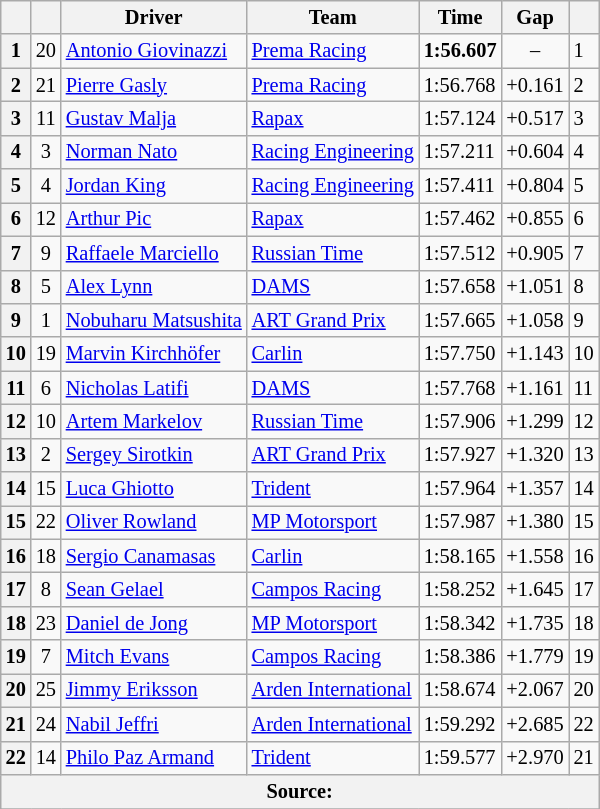<table class="wikitable" style="font-size:85%">
<tr>
<th></th>
<th></th>
<th>Driver</th>
<th>Team</th>
<th>Time</th>
<th>Gap</th>
<th></th>
</tr>
<tr>
<th>1</th>
<td align="center">20</td>
<td> <a href='#'>Antonio Giovinazzi</a></td>
<td><a href='#'>Prema Racing</a></td>
<td><strong>1:56.607</strong></td>
<td align="center">–</td>
<td>1</td>
</tr>
<tr>
<th>2</th>
<td align="center">21</td>
<td> <a href='#'>Pierre Gasly</a></td>
<td><a href='#'>Prema Racing</a></td>
<td>1:56.768</td>
<td>+0.161</td>
<td>2</td>
</tr>
<tr>
<th>3</th>
<td align="center">11</td>
<td> <a href='#'>Gustav Malja</a></td>
<td><a href='#'>Rapax</a></td>
<td>1:57.124</td>
<td>+0.517</td>
<td>3</td>
</tr>
<tr>
<th>4</th>
<td align="center">3</td>
<td> <a href='#'>Norman Nato</a></td>
<td><a href='#'>Racing Engineering</a></td>
<td>1:57.211</td>
<td>+0.604</td>
<td>4</td>
</tr>
<tr>
<th>5</th>
<td align="center">4</td>
<td> <a href='#'>Jordan King</a></td>
<td><a href='#'>Racing Engineering</a></td>
<td>1:57.411</td>
<td>+0.804</td>
<td>5</td>
</tr>
<tr>
<th>6</th>
<td align="center">12</td>
<td> <a href='#'>Arthur Pic</a></td>
<td><a href='#'>Rapax</a></td>
<td>1:57.462</td>
<td>+0.855</td>
<td>6</td>
</tr>
<tr>
<th>7</th>
<td align="center">9</td>
<td> <a href='#'>Raffaele Marciello</a></td>
<td><a href='#'>Russian Time</a></td>
<td>1:57.512</td>
<td>+0.905</td>
<td>7</td>
</tr>
<tr>
<th>8</th>
<td align="center">5</td>
<td> <a href='#'>Alex Lynn</a></td>
<td><a href='#'>DAMS</a></td>
<td>1:57.658</td>
<td>+1.051</td>
<td>8</td>
</tr>
<tr>
<th>9</th>
<td align="center">1</td>
<td> <a href='#'>Nobuharu Matsushita</a></td>
<td><a href='#'>ART Grand Prix</a></td>
<td>1:57.665</td>
<td>+1.058</td>
<td>9</td>
</tr>
<tr>
<th>10</th>
<td align="center">19</td>
<td> <a href='#'>Marvin Kirchhöfer</a></td>
<td><a href='#'>Carlin</a></td>
<td>1:57.750</td>
<td>+1.143</td>
<td>10</td>
</tr>
<tr>
<th>11</th>
<td align="center">6</td>
<td> <a href='#'>Nicholas Latifi</a></td>
<td><a href='#'>DAMS</a></td>
<td>1:57.768</td>
<td>+1.161</td>
<td>11</td>
</tr>
<tr>
<th>12</th>
<td align="center">10</td>
<td> <a href='#'>Artem Markelov</a></td>
<td><a href='#'>Russian Time</a></td>
<td>1:57.906</td>
<td>+1.299</td>
<td>12</td>
</tr>
<tr>
<th>13</th>
<td align="center">2</td>
<td> <a href='#'>Sergey Sirotkin</a></td>
<td><a href='#'>ART Grand Prix</a></td>
<td>1:57.927</td>
<td>+1.320</td>
<td>13</td>
</tr>
<tr>
<th>14</th>
<td align="center">15</td>
<td> <a href='#'>Luca Ghiotto</a></td>
<td><a href='#'>Trident</a></td>
<td>1:57.964</td>
<td>+1.357</td>
<td>14</td>
</tr>
<tr>
<th>15</th>
<td align="center">22</td>
<td> <a href='#'>Oliver Rowland</a></td>
<td><a href='#'>MP Motorsport</a></td>
<td>1:57.987</td>
<td>+1.380</td>
<td>15</td>
</tr>
<tr>
<th>16</th>
<td align="center">18</td>
<td> <a href='#'>Sergio Canamasas</a></td>
<td><a href='#'>Carlin</a></td>
<td>1:58.165</td>
<td>+1.558</td>
<td>16</td>
</tr>
<tr>
<th>17</th>
<td align="center">8</td>
<td> <a href='#'>Sean Gelael</a></td>
<td><a href='#'>Campos Racing</a></td>
<td>1:58.252</td>
<td>+1.645</td>
<td>17</td>
</tr>
<tr>
<th>18</th>
<td align="center">23</td>
<td> <a href='#'>Daniel de Jong</a></td>
<td><a href='#'>MP Motorsport</a></td>
<td>1:58.342</td>
<td>+1.735</td>
<td>18</td>
</tr>
<tr>
<th>19</th>
<td align="center">7</td>
<td> <a href='#'>Mitch Evans</a></td>
<td><a href='#'>Campos Racing</a></td>
<td>1:58.386</td>
<td>+1.779</td>
<td>19</td>
</tr>
<tr>
<th>20</th>
<td align="center">25</td>
<td> <a href='#'>Jimmy Eriksson</a></td>
<td><a href='#'>Arden International</a></td>
<td>1:58.674</td>
<td>+2.067</td>
<td>20</td>
</tr>
<tr>
<th>21</th>
<td align="center">24</td>
<td> <a href='#'>Nabil Jeffri</a></td>
<td><a href='#'>Arden International</a></td>
<td>1:59.292</td>
<td>+2.685</td>
<td>22</td>
</tr>
<tr>
<th>22</th>
<td align="center">14</td>
<td> <a href='#'>Philo Paz Armand</a></td>
<td><a href='#'>Trident</a></td>
<td>1:59.577</td>
<td>+2.970</td>
<td>21</td>
</tr>
<tr>
<th colspan="7">Source:</th>
</tr>
<tr>
</tr>
</table>
